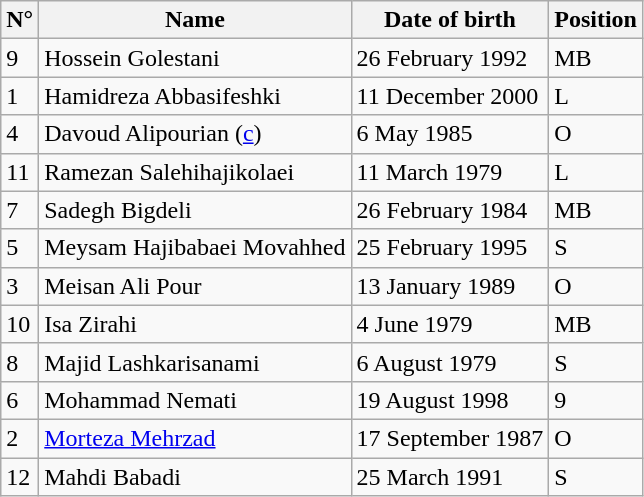<table class="wikitable sortable">
<tr>
<th>N°</th>
<th>Name</th>
<th>Date of birth</th>
<th>Position</th>
</tr>
<tr>
<td>9</td>
<td>Hossein Golestani</td>
<td>26 February 1992</td>
<td>MB</td>
</tr>
<tr>
<td>1</td>
<td>Hamidreza Abbasifeshki</td>
<td>11 December 2000</td>
<td>L</td>
</tr>
<tr>
<td>4</td>
<td>Davoud Alipourian (<a href='#'>c</a>)</td>
<td>6 May 1985</td>
<td>O</td>
</tr>
<tr>
<td>11</td>
<td>Ramezan Salehihajikolaei</td>
<td>11 March 1979</td>
<td>L</td>
</tr>
<tr>
<td>7</td>
<td>Sadegh Bigdeli</td>
<td>26 February 1984</td>
<td>MB</td>
</tr>
<tr>
<td>5</td>
<td>Meysam Hajibabaei Movahhed</td>
<td>25 February 1995</td>
<td>S</td>
</tr>
<tr>
<td>3</td>
<td>Meisan Ali Pour</td>
<td>13 January 1989</td>
<td>O</td>
</tr>
<tr>
<td>10</td>
<td>Isa Zirahi</td>
<td>4 June 1979</td>
<td>MB</td>
</tr>
<tr>
<td>8</td>
<td>Majid Lashkarisanami</td>
<td>6 August 1979</td>
<td>S</td>
</tr>
<tr>
<td>6</td>
<td>Mohammad Nemati</td>
<td>19 August 1998</td>
<td>9</td>
</tr>
<tr>
<td>2</td>
<td><a href='#'>Morteza Mehrzad</a></td>
<td>17 September 1987</td>
<td>O</td>
</tr>
<tr>
<td>12</td>
<td>Mahdi Babadi</td>
<td>25 March 1991</td>
<td>S</td>
</tr>
</table>
